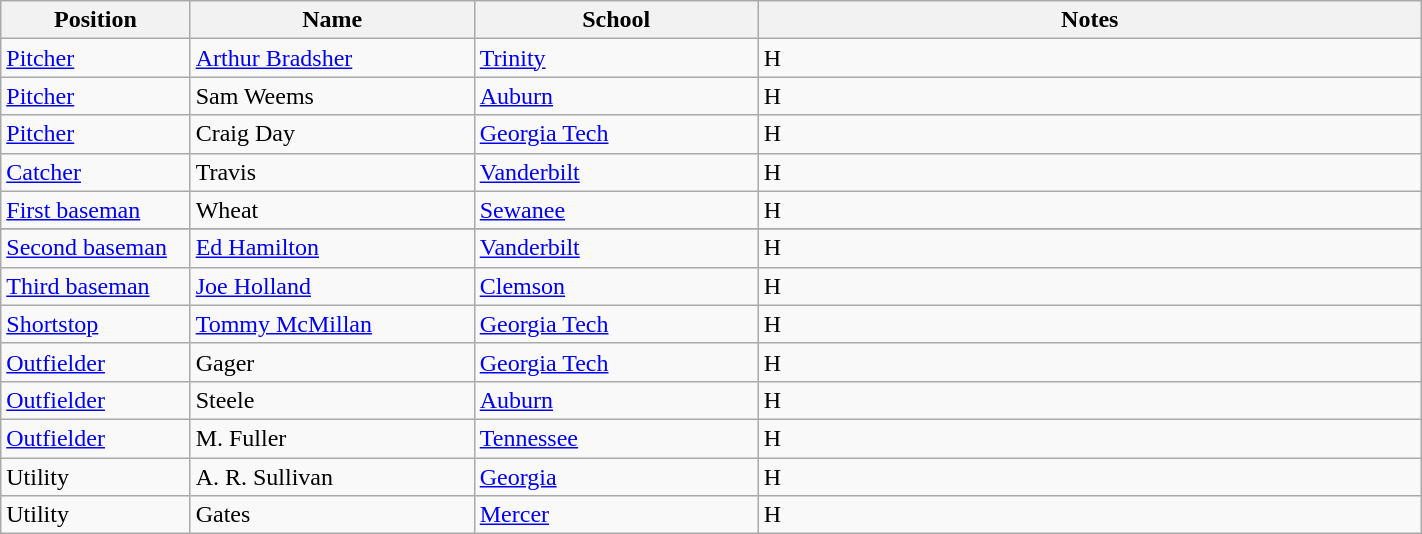<table class="wikitable sortable" style="width:75%;">
<tr>
<th width=10%>Position</th>
<th width=15%>Name</th>
<th width=15%>School</th>
<th width=35% class="unsortable">Notes</th>
</tr>
<tr>
<td><a href='#'>Pitcher</a></td>
<td><a href='#'>Arthur Bradsher</a></td>
<td><a href='#'>Trinity</a></td>
<td>H</td>
</tr>
<tr>
<td><a href='#'>Pitcher</a></td>
<td>Sam Weems</td>
<td><a href='#'>Auburn</a></td>
<td>H</td>
</tr>
<tr>
<td><a href='#'>Pitcher</a></td>
<td>Craig Day</td>
<td><a href='#'>Georgia Tech</a></td>
<td>H</td>
</tr>
<tr>
<td><a href='#'>Catcher</a></td>
<td>Travis</td>
<td><a href='#'>Vanderbilt</a></td>
<td>H</td>
</tr>
<tr>
<td><a href='#'>First baseman</a></td>
<td>Wheat</td>
<td><a href='#'>Sewanee</a></td>
<td>H</td>
</tr>
<tr>
</tr>
<tr>
<td><a href='#'>Second baseman</a></td>
<td><a href='#'>Ed Hamilton</a></td>
<td><a href='#'>Vanderbilt</a></td>
<td>H</td>
</tr>
<tr>
<td><a href='#'>Third baseman</a></td>
<td><a href='#'>Joe Holland</a></td>
<td><a href='#'>Clemson</a></td>
<td>H</td>
</tr>
<tr>
<td><a href='#'>Shortstop</a></td>
<td><a href='#'>Tommy McMillan</a></td>
<td><a href='#'>Georgia Tech</a></td>
<td>H</td>
</tr>
<tr>
<td><a href='#'>Outfielder</a></td>
<td>Gager</td>
<td><a href='#'>Georgia Tech</a></td>
<td>H</td>
</tr>
<tr>
<td><a href='#'>Outfielder</a></td>
<td>Steele</td>
<td><a href='#'>Auburn</a></td>
<td>H</td>
</tr>
<tr>
<td><a href='#'>Outfielder</a></td>
<td>M. Fuller</td>
<td><a href='#'>Tennessee</a></td>
<td>H</td>
</tr>
<tr>
<td>Utility</td>
<td>A. R. Sullivan</td>
<td><a href='#'>Georgia</a></td>
<td>H</td>
</tr>
<tr>
<td>Utility</td>
<td>Gates</td>
<td><a href='#'>Mercer</a></td>
<td>H</td>
</tr>
</table>
